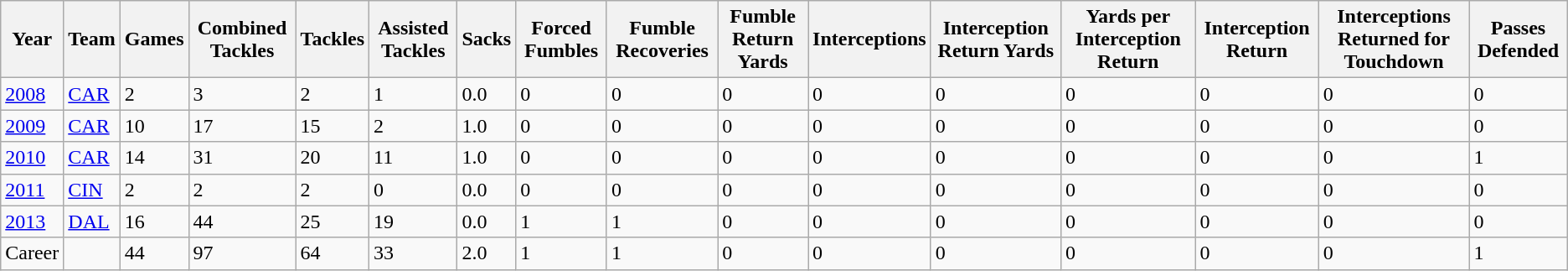<table class="wikitable">
<tr>
<th>Year</th>
<th>Team</th>
<th>Games</th>
<th>Combined Tackles</th>
<th>Tackles</th>
<th>Assisted Tackles</th>
<th>Sacks</th>
<th>Forced Fumbles</th>
<th>Fumble Recoveries</th>
<th>Fumble Return Yards</th>
<th>Interceptions</th>
<th>Interception Return Yards</th>
<th>Yards per Interception Return</th>
<th>Interception Return</th>
<th>Interceptions Returned for Touchdown</th>
<th>Passes Defended</th>
</tr>
<tr>
<td><a href='#'>2008</a></td>
<td><a href='#'>CAR</a></td>
<td>2</td>
<td>3</td>
<td>2</td>
<td>1</td>
<td>0.0</td>
<td>0</td>
<td>0</td>
<td>0</td>
<td>0</td>
<td>0</td>
<td>0</td>
<td>0</td>
<td>0</td>
<td>0</td>
</tr>
<tr>
<td><a href='#'>2009</a></td>
<td><a href='#'>CAR</a></td>
<td>10</td>
<td>17</td>
<td>15</td>
<td>2</td>
<td>1.0</td>
<td>0</td>
<td>0</td>
<td>0</td>
<td>0</td>
<td>0</td>
<td>0</td>
<td>0</td>
<td>0</td>
<td>0</td>
</tr>
<tr>
<td><a href='#'>2010</a></td>
<td><a href='#'>CAR</a></td>
<td>14</td>
<td>31</td>
<td>20</td>
<td>11</td>
<td>1.0</td>
<td>0</td>
<td>0</td>
<td>0</td>
<td>0</td>
<td>0</td>
<td>0</td>
<td>0</td>
<td>0</td>
<td>1</td>
</tr>
<tr>
<td><a href='#'>2011</a></td>
<td><a href='#'>CIN</a></td>
<td>2</td>
<td>2</td>
<td>2</td>
<td>0</td>
<td>0.0</td>
<td>0</td>
<td>0</td>
<td>0</td>
<td>0</td>
<td>0</td>
<td>0</td>
<td>0</td>
<td>0</td>
<td>0</td>
</tr>
<tr>
<td><a href='#'>2013</a></td>
<td><a href='#'>DAL</a></td>
<td>16</td>
<td>44</td>
<td>25</td>
<td>19</td>
<td>0.0</td>
<td>1</td>
<td>1</td>
<td>0</td>
<td>0</td>
<td>0</td>
<td>0</td>
<td>0</td>
<td>0</td>
<td>0</td>
</tr>
<tr>
<td>Career</td>
<td></td>
<td>44</td>
<td>97</td>
<td>64</td>
<td>33</td>
<td>2.0</td>
<td>1</td>
<td>1</td>
<td>0</td>
<td>0</td>
<td>0</td>
<td>0</td>
<td>0</td>
<td>0</td>
<td>1</td>
</tr>
</table>
